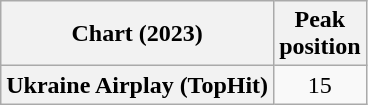<table class="wikitable plainrowheaders" style="text-align:center">
<tr>
<th scope="col">Chart (2023)</th>
<th scope="col">Peak<br>position</th>
</tr>
<tr>
<th scope="row">Ukraine Airplay (TopHit)</th>
<td>15</td>
</tr>
</table>
